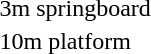<table>
<tr>
<td>3m springboard</td>
<td></td>
<td></td>
<td></td>
</tr>
<tr>
<td>10m platform</td>
<td></td>
<td></td>
<td></td>
</tr>
</table>
